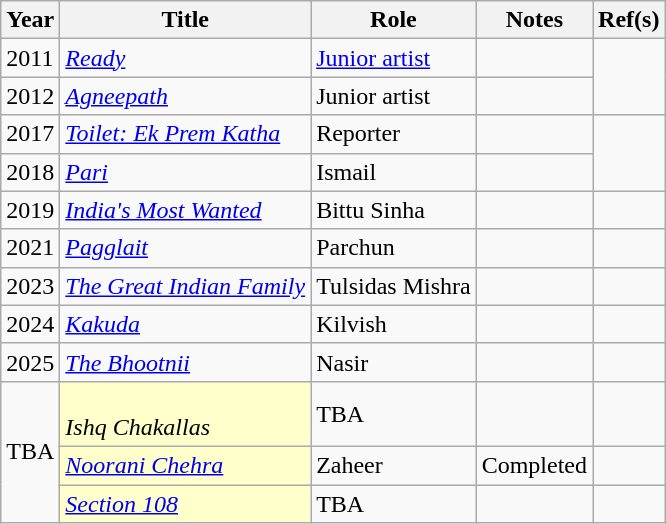<table class="wikitable sortable">
<tr>
<th>Year</th>
<th>Title</th>
<th>Role</th>
<th>Notes</th>
<th>Ref(s)</th>
</tr>
<tr>
<td>2011</td>
<td><em><a href='#'>Ready</a></em></td>
<td><a href='#'>Junior artist</a></td>
<td></td>
<td rowspan="2"></td>
</tr>
<tr>
<td>2012</td>
<td><em><a href='#'>Agneepath</a></em></td>
<td>Junior artist</td>
<td></td>
</tr>
<tr>
<td>2017</td>
<td><em><a href='#'>Toilet: Ek Prem Katha</a></em></td>
<td>Reporter</td>
<td></td>
<td rowspan="2"></td>
</tr>
<tr>
<td>2018</td>
<td><em><a href='#'>Pari</a></em></td>
<td>Ismail</td>
<td></td>
</tr>
<tr>
<td>2019</td>
<td><em><a href='#'>India's Most Wanted</a></em></td>
<td>Bittu Sinha</td>
<td></td>
<td></td>
</tr>
<tr>
<td>2021</td>
<td><em><a href='#'>Pagglait</a></em></td>
<td>Parchun</td>
<td></td>
<td></td>
</tr>
<tr>
<td>2023</td>
<td><em><a href='#'>The Great Indian Family</a></em></td>
<td>Tulsidas Mishra</td>
<td></td>
<td></td>
</tr>
<tr>
<td>2024</td>
<td><em><a href='#'>Kakuda</a></em></td>
<td>Kilvish</td>
<td></td>
<td></td>
</tr>
<tr>
<td>2025</td>
<td><a href='#'><em>The Bhootnii</em></a></td>
<td>Nasir</td>
<td></td>
<td></td>
</tr>
<tr>
<td rowspan="3">TBA</td>
<th scope="col" style="background:#FFFFCC; text-align:left; font-weight:normal;"><br><em>Ishq Chakallas</em> </th>
<td>TBA</td>
<td></td>
<td></td>
</tr>
<tr>
<th scope="col" style="background:#FFFFCC; text-align:left; font-weight:normal;"><em><a href='#'>Noorani Chehra</a></em> </th>
<td>Zaheer</td>
<td>Completed</td>
<td></td>
</tr>
<tr>
<th scope="col" style="background:#FFFFCC; text-align:left; font-weight:normal;"><em><a href='#'>Section 108</a></em> </th>
<td>TBA</td>
<td></td>
<td></td>
</tr>
</table>
